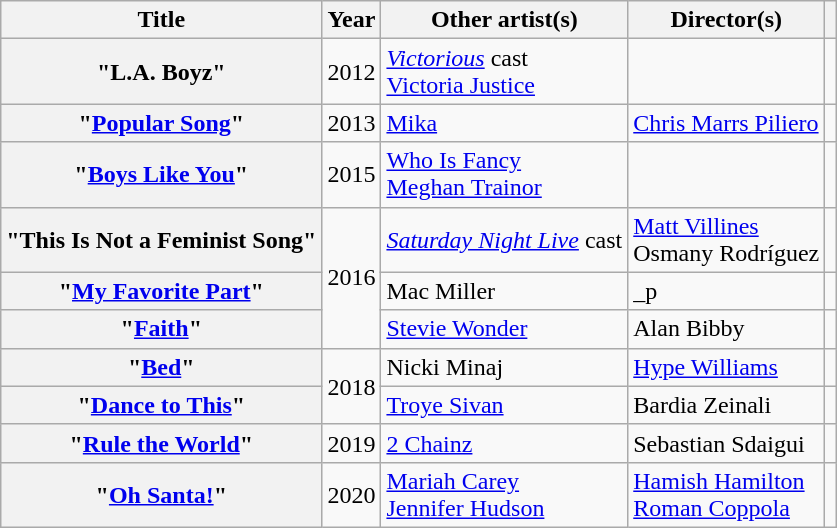<table class="wikitable sortable plainrowheaders">
<tr>
<th scope="col">Title</th>
<th scope="col">Year</th>
<th scope="col">Other artist(s)</th>
<th scope="col">Director(s)</th>
<th scope="col" class=unsortable></th>
</tr>
<tr>
<th scope="row">"L.A. Boyz"</th>
<td>2012</td>
<td><em><a href='#'>Victorious</a></em> cast<br><a href='#'>Victoria Justice</a></td>
<td></td>
<td></td>
</tr>
<tr>
<th scope="row">"<a href='#'>Popular Song</a>"</th>
<td>2013</td>
<td><a href='#'>Mika</a></td>
<td><a href='#'>Chris Marrs Piliero</a></td>
<td></td>
</tr>
<tr>
<th scope="row">"<a href='#'>Boys Like You</a>"</th>
<td>2015</td>
<td><a href='#'>Who Is Fancy</a><br><a href='#'>Meghan Trainor</a></td>
<td></td>
<td></td>
</tr>
<tr>
<th scope="row">"This Is Not a Feminist Song"</th>
<td rowspan="3">2016</td>
<td><em><a href='#'>Saturday Night Live</a></em> cast</td>
<td><a href='#'>Matt Villines</a><br>Osmany Rodríguez</td>
<td></td>
</tr>
<tr>
<th scope="row">"<a href='#'>My Favorite Part</a>"</th>
<td>Mac Miller</td>
<td>_p</td>
<td></td>
</tr>
<tr>
<th scope="row">"<a href='#'>Faith</a>"</th>
<td><a href='#'>Stevie Wonder</a></td>
<td>Alan Bibby</td>
<td></td>
</tr>
<tr>
<th scope="row">"<a href='#'>Bed</a>"</th>
<td rowspan="2">2018</td>
<td>Nicki Minaj</td>
<td><a href='#'>Hype Williams</a></td>
<td></td>
</tr>
<tr>
<th scope="row">"<a href='#'>Dance to This</a>"</th>
<td><a href='#'>Troye Sivan</a></td>
<td>Bardia Zeinali</td>
<td></td>
</tr>
<tr>
<th scope="row">"<a href='#'>Rule the World</a>"</th>
<td>2019</td>
<td><a href='#'>2 Chainz</a></td>
<td>Sebastian Sdaigui</td>
<td></td>
</tr>
<tr>
<th scope="row">"<a href='#'>Oh Santa!</a>"</th>
<td>2020</td>
<td><a href='#'>Mariah Carey</a><br><a href='#'>Jennifer Hudson</a></td>
<td><a href='#'>Hamish Hamilton</a><br><a href='#'>Roman Coppola</a></td>
<td></td>
</tr>
</table>
